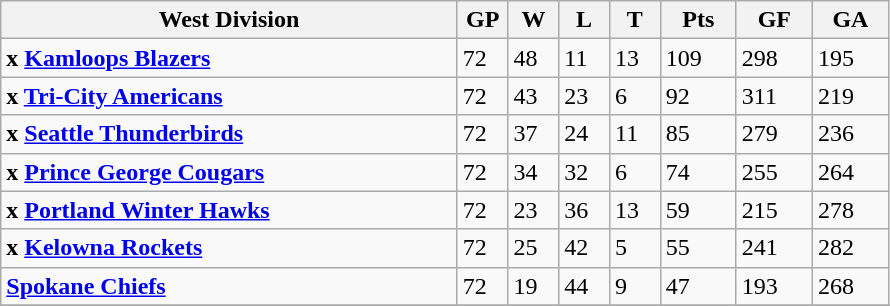<table class="wikitable">
<tr>
<th width="45%">West Division</th>
<th width="5%">GP</th>
<th width="5%">W</th>
<th width="5%">L</th>
<th width="5%">T</th>
<th width="7.5%">Pts</th>
<th width="7.5%">GF</th>
<th width="7.5%">GA</th>
</tr>
<tr>
<td><strong>x <a href='#'>Kamloops Blazers</a></strong></td>
<td>72</td>
<td>48</td>
<td>11</td>
<td>13</td>
<td>109</td>
<td>298</td>
<td>195</td>
</tr>
<tr>
<td><strong>x <a href='#'>Tri-City Americans</a></strong></td>
<td>72</td>
<td>43</td>
<td>23</td>
<td>6</td>
<td>92</td>
<td>311</td>
<td>219</td>
</tr>
<tr>
<td><strong>x <a href='#'>Seattle Thunderbirds</a></strong></td>
<td>72</td>
<td>37</td>
<td>24</td>
<td>11</td>
<td>85</td>
<td>279</td>
<td>236</td>
</tr>
<tr>
<td><strong>x <a href='#'>Prince George Cougars</a></strong></td>
<td>72</td>
<td>34</td>
<td>32</td>
<td>6</td>
<td>74</td>
<td>255</td>
<td>264</td>
</tr>
<tr>
<td><strong>x <a href='#'>Portland Winter Hawks</a></strong></td>
<td>72</td>
<td>23</td>
<td>36</td>
<td>13</td>
<td>59</td>
<td>215</td>
<td>278</td>
</tr>
<tr>
<td><strong>x <a href='#'>Kelowna Rockets</a></strong></td>
<td>72</td>
<td>25</td>
<td>42</td>
<td>5</td>
<td>55</td>
<td>241</td>
<td>282</td>
</tr>
<tr>
<td><strong><a href='#'>Spokane Chiefs</a></strong></td>
<td>72</td>
<td>19</td>
<td>44</td>
<td>9</td>
<td>47</td>
<td>193</td>
<td>268</td>
</tr>
<tr>
</tr>
</table>
